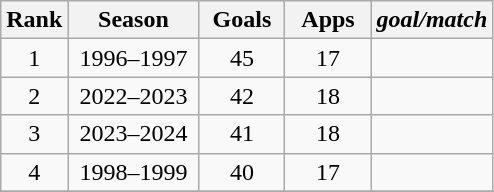<table class="wikitable sortable">
<tr>
<th>Rank</th>
<th width=80>Season</th>
<th width=50>Goals</th>
<th width=50>Apps</th>
<th width=50><em>goal/match</em></th>
</tr>
<tr align=center>
<td>1</td>
<td>1996–1997</td>
<td>45</td>
<td>17</td>
<td></td>
</tr>
<tr align=center>
<td>2</td>
<td>2022–2023</td>
<td>42</td>
<td>18</td>
<td></td>
</tr>
<tr align=center>
<td>3</td>
<td>2023–2024</td>
<td>41</td>
<td>18</td>
<td></td>
</tr>
<tr align=center>
<td>4</td>
<td>1998–1999</td>
<td>40</td>
<td>17</td>
<td></td>
</tr>
<tr align=center>
</tr>
</table>
